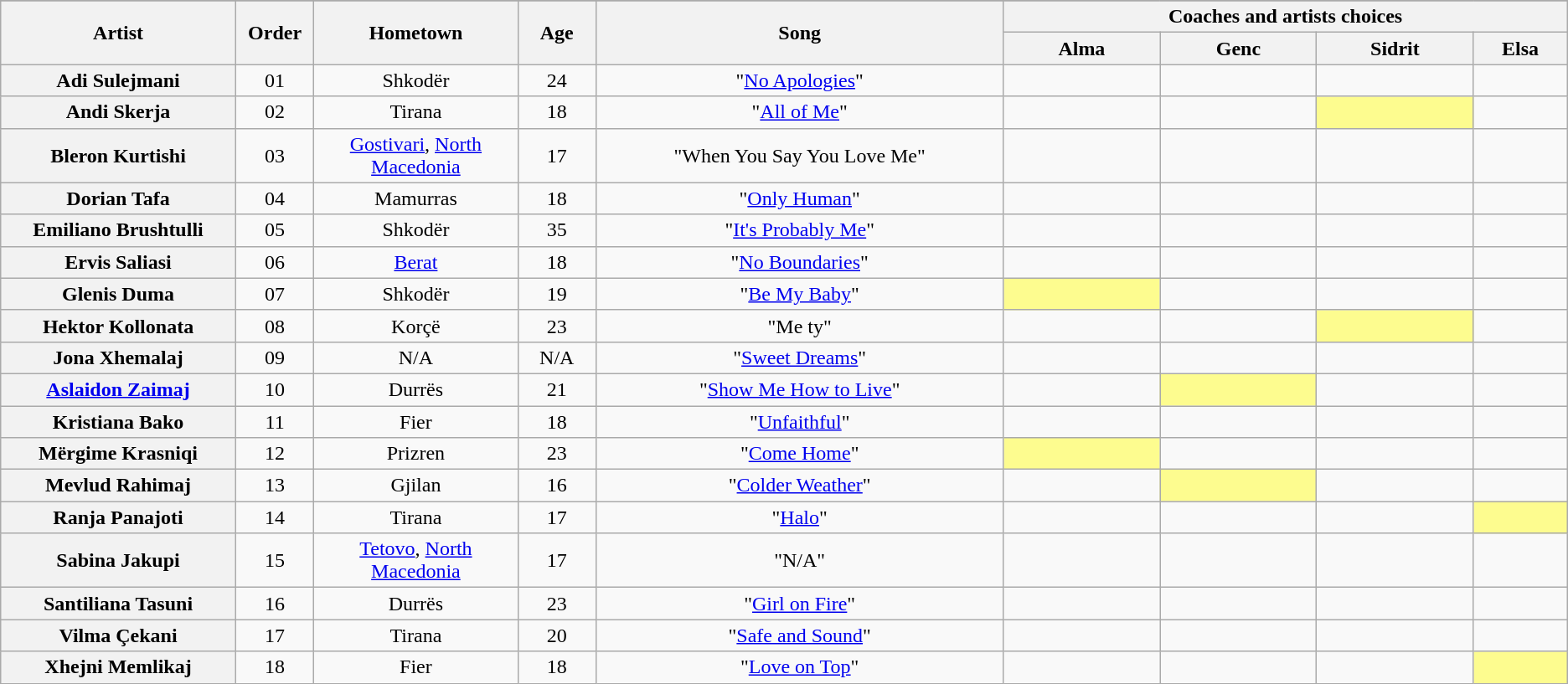<table class="wikitable plainrowheaders" style="text-align:center;">
<tr>
</tr>
<tr>
<th scope="col" rowspan="2" style="width:15%;">Artist</th>
<th scope="col" rowspan="2" style="width:05%;">Order</th>
<th scope="col" rowspan="2" style="width:13%;">Hometown</th>
<th scope="col" rowspan="2" style="width:05%;">Age</th>
<th scope="col" rowspan="2" style="width:26%;">Song</th>
<th colspan="4" style="width:40%;">Coaches and artists choices</th>
</tr>
<tr>
<th style="width:10%;">Alma</th>
<th style="width:10%;">Genc</th>
<th style="width:10%;">Sidrit</th>
<th style="width:10%;">Elsa</th>
</tr>
<tr>
<th scope="row">Adi Sulejmani</th>
<td>01</td>
<td>Shkodër</td>
<td>24</td>
<td>"<a href='#'>No Apologies</a>"</td>
<td></td>
<td></td>
<td></td>
<td></td>
</tr>
<tr>
<th scope="row">Andi Skerja</th>
<td>02</td>
<td>Tirana</td>
<td>18</td>
<td>"<a href='#'>All of Me</a>"</td>
<td><strong></strong></td>
<td></td>
<td style="background:#fdfc8f;"><strong></strong></td>
<td><strong></strong></td>
</tr>
<tr>
<th scope="row">Bleron Kurtishi</th>
<td>03</td>
<td><a href='#'>Gostivari</a>, <a href='#'>North Macedonia</a></td>
<td>17</td>
<td>"When You Say You Love Me"</td>
<td></td>
<td></td>
<td></td>
<td></td>
</tr>
<tr>
<th scope="row">Dorian Tafa</th>
<td>04</td>
<td>Mamurras</td>
<td>18</td>
<td>"<a href='#'>Only Human</a>"</td>
<td></td>
<td></td>
<td></td>
<td></td>
</tr>
<tr>
<th scope="row">Emiliano Brushtulli</th>
<td>05</td>
<td>Shkodër</td>
<td>35</td>
<td>"<a href='#'>It's Probably Me</a>"</td>
<td></td>
<td></td>
<td></td>
<td></td>
</tr>
<tr>
<th scope="row">Ervis Saliasi</th>
<td>06</td>
<td><a href='#'>Berat</a></td>
<td>18</td>
<td>"<a href='#'>No Boundaries</a>"</td>
<td></td>
<td></td>
<td></td>
<td></td>
</tr>
<tr>
<th scope="row">Glenis Duma</th>
<td>07</td>
<td>Shkodër</td>
<td>19</td>
<td>"<a href='#'>Be My Baby</a>"</td>
<td style="background:#fdfc8f;"><strong></strong></td>
<td></td>
<td></td>
<td></td>
</tr>
<tr>
<th scope="row">Hektor Kollonata</th>
<td>08</td>
<td>Korçë</td>
<td>23</td>
<td>"Me ty"</td>
<td><strong></strong></td>
<td></td>
<td style="background:#fdfc8f;"><strong></strong></td>
<td></td>
</tr>
<tr>
<th scope="row">Jona Xhemalaj</th>
<td>09</td>
<td>N/A</td>
<td>N/A</td>
<td>"<a href='#'>Sweet Dreams</a>"</td>
<td></td>
<td></td>
<td></td>
<td></td>
</tr>
<tr>
<th scope="row"><a href='#'>Aslaidon Zaimaj</a></th>
<td>10</td>
<td>Durrës</td>
<td>21</td>
<td>"<a href='#'>Show Me How to Live</a>"</td>
<td><strong></strong></td>
<td style="background:#fdfc8f;"><strong></strong></td>
<td><strong></strong></td>
<td><strong></strong></td>
</tr>
<tr>
<th scope="row">Kristiana Bako</th>
<td>11</td>
<td>Fier</td>
<td>18</td>
<td>"<a href='#'>Unfaithful</a>"</td>
<td></td>
<td></td>
<td></td>
<td></td>
</tr>
<tr>
<th scope="row">Mërgime Krasniqi</th>
<td>12</td>
<td>Prizren</td>
<td>23</td>
<td>"<a href='#'>Come Home</a>"</td>
<td style="background:#fdfc8f;"><strong></strong></td>
<td></td>
<td></td>
<td></td>
</tr>
<tr>
<th scope="row">Mevlud Rahimaj</th>
<td>13</td>
<td>Gjilan</td>
<td>16</td>
<td>"<a href='#'>Colder Weather</a>"</td>
<td></td>
<td style="background:#fdfc8f;"><strong></strong></td>
<td></td>
<td><strong></strong></td>
</tr>
<tr>
<th scope="row">Ranja Panajoti</th>
<td>14</td>
<td>Tirana</td>
<td>17</td>
<td>"<a href='#'>Halo</a>"</td>
<td></td>
<td></td>
<td></td>
<td style="background:#fdfc8f;"><strong></strong></td>
</tr>
<tr>
<th scope="row">Sabina Jakupi</th>
<td>15</td>
<td><a href='#'>Tetovo</a>, <a href='#'>North Macedonia</a></td>
<td>17</td>
<td>"N/A"</td>
<td></td>
<td></td>
<td></td>
<td></td>
</tr>
<tr>
<th scope="row">Santiliana Tasuni</th>
<td>16</td>
<td>Durrës</td>
<td>23</td>
<td>"<a href='#'>Girl on Fire</a>"</td>
<td></td>
<td></td>
<td></td>
<td></td>
</tr>
<tr>
<th scope="row">Vilma Çekani</th>
<td>17</td>
<td>Tirana</td>
<td>20</td>
<td>"<a href='#'>Safe and Sound</a>"</td>
<td></td>
<td></td>
<td></td>
<td></td>
</tr>
<tr>
<th scope="row">Xhejni Memlikaj</th>
<td>18</td>
<td>Fier</td>
<td>18</td>
<td>"<a href='#'>Love on Top</a>"</td>
<td></td>
<td></td>
<td><strong></strong></td>
<td style="background:#fdfc8f;"><strong></strong></td>
</tr>
</table>
